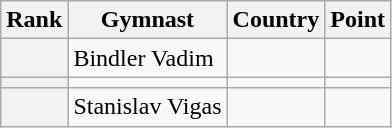<table class="wikitable sortable">
<tr>
<th>Rank</th>
<th>Gymnast</th>
<th>Country</th>
<th>Point</th>
</tr>
<tr>
<th></th>
<td>Bindler Vadim</td>
<td></td>
<td></td>
</tr>
<tr>
<th></th>
<td></td>
<td></td>
<td></td>
</tr>
<tr>
<th></th>
<td>Stanislav Vigas</td>
<td></td>
<td></td>
</tr>
</table>
